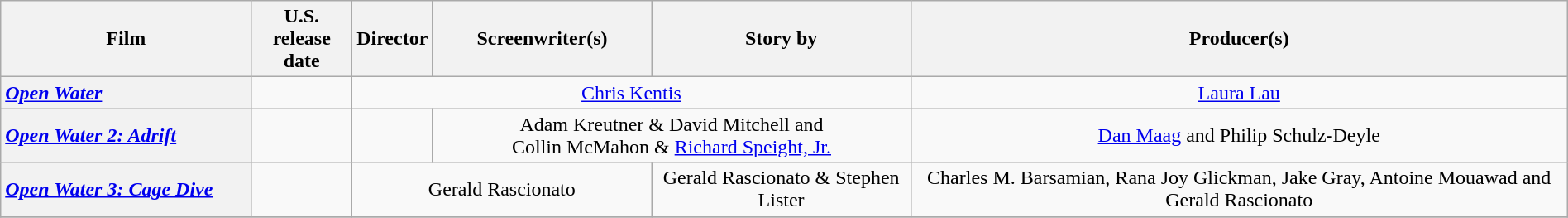<table class="wikitable plainrowheaders" style="text-align:center" width=100%>
<tr>
<th scope="col" style="width:16%;">Film</th>
<th scope="col">U.S.  <br>release date</th>
<th scope="col">Director</th>
<th scope="col" style="width:14%;">Screenwriter(s)</th>
<th>Story by</th>
<th scope="col">Producer(s)</th>
</tr>
<tr>
<th scope="row" style="text-align:left"><em><a href='#'>Open Water</a></em></th>
<td style="text-align:center"></td>
<td colspan="3"><a href='#'>Chris Kentis</a></td>
<td><a href='#'>Laura Lau</a></td>
</tr>
<tr>
<th scope="row" style="text-align:left"><em><a href='#'>Open Water 2: Adrift</a></em></th>
<td style="text-align:center"></td>
<td></td>
<td colspan="2">Adam Kreutner & David Mitchell and <br>Collin McMahon & <a href='#'>Richard Speight, Jr.</a></td>
<td><a href='#'>Dan Maag</a> and Philip Schulz-Deyle</td>
</tr>
<tr>
<th scope="row" style="text-align:left"><em><a href='#'>Open Water 3: Cage Dive</a></em></th>
<td style="text-align:center"></td>
<td colspan="2">Gerald Rascionato</td>
<td>Gerald Rascionato & Stephen Lister</td>
<td>Charles M. Barsamian, Rana Joy Glickman, Jake Gray, Antoine Mouawad and Gerald Rascionato</td>
</tr>
<tr>
</tr>
</table>
